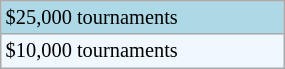<table class="wikitable" style="font-size:85%;" width=15%>
<tr style="background:lightblue;">
<td>$25,000 tournaments</td>
</tr>
<tr style="background:#f0f8ff;">
<td>$10,000 tournaments</td>
</tr>
</table>
